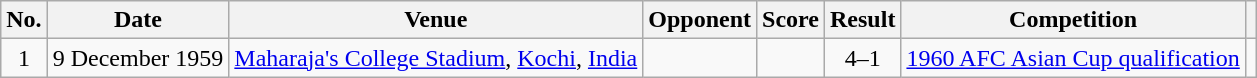<table class="wikitable plainrowheaders sortable">
<tr>
<th scope="col">No.</th>
<th scope="col">Date</th>
<th scope="col">Venue</th>
<th scope="col">Opponent</th>
<th scope="col">Score</th>
<th scope="col">Result</th>
<th scope="col">Competition</th>
<th scope="col" class="unsortable"></th>
</tr>
<tr>
<td align="center">1</td>
<td>9 December 1959</td>
<td><a href='#'>Maharaja's College Stadium</a>, <a href='#'>Kochi</a>, <a href='#'>India</a></td>
<td></td>
<td align="center"></td>
<td align="center">4–1</td>
<td><a href='#'>1960 AFC Asian Cup qualification</a></td>
<td></td>
</tr>
</table>
